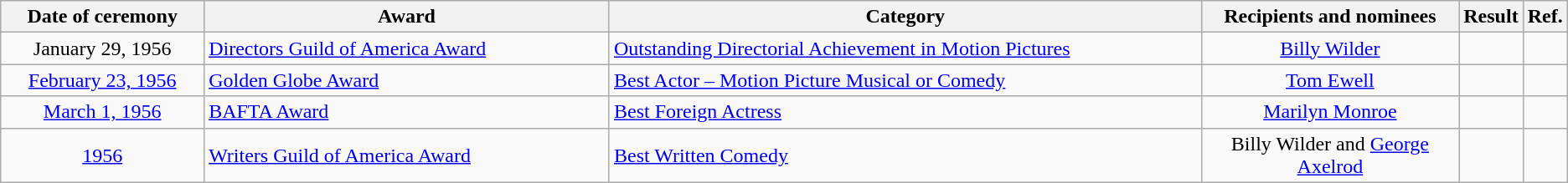<table class="wikitable">
<tr>
<th style="text-align:center; width:170px;">Date of ceremony</th>
<th style="text-align:center; width:360px;">Award</th>
<th style="text-align:center; width:530px;">Category</th>
<th style="text-align:center; width:220px;">Recipients and nominees</th>
<th style="text-align:center; width:040px;">Result</th>
<th style="text-align:center; width:020px;">Ref.</th>
</tr>
<tr>
<td style="text-align:center;">January 29, 1956</td>
<td><a href='#'>Directors Guild of America Award</a></td>
<td><a href='#'>Outstanding Directorial Achievement in Motion Pictures</a></td>
<td style="text-align:center;"><a href='#'>Billy Wilder</a></td>
<td></td>
<td style="text-align: center;"></td>
</tr>
<tr>
<td style="text-align:center;"><a href='#'>February 23, 1956</a></td>
<td><a href='#'>Golden Globe Award</a></td>
<td><a href='#'>Best Actor – Motion Picture Musical or Comedy</a></td>
<td style="text-align:center;"><a href='#'>Tom Ewell</a></td>
<td></td>
<td style="text-align: center;"></td>
</tr>
<tr>
<td style="text-align:center;"><a href='#'>March 1, 1956</a></td>
<td><a href='#'>BAFTA Award</a></td>
<td><a href='#'>Best Foreign Actress</a></td>
<td style="text-align:center;"><a href='#'>Marilyn Monroe</a></td>
<td></td>
<td style="text-align: center;"></td>
</tr>
<tr>
<td style="text-align:center;"><a href='#'>1956</a></td>
<td><a href='#'>Writers Guild of America Award</a></td>
<td><a href='#'>Best Written Comedy</a></td>
<td style="text-align:center;">Billy Wilder and <a href='#'>George Axelrod</a></td>
<td></td>
<td style="text-align: center;"></td>
</tr>
</table>
